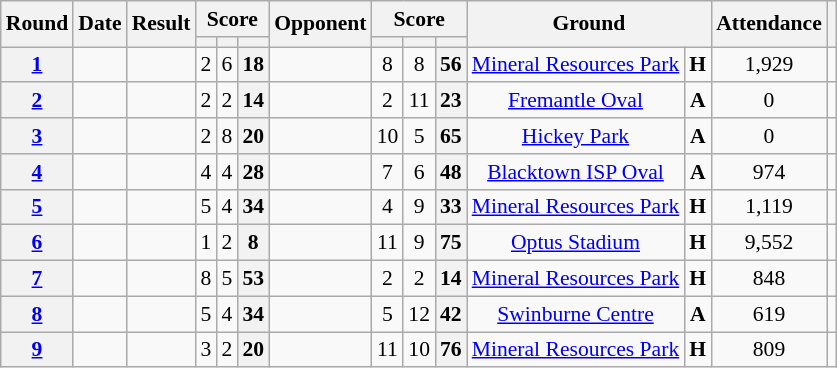<table class="wikitable plainrowheaders sortable" style="font-size:90%; text-align:center;">
<tr>
<th scope="col" rowspan="2">Round</th>
<th scope="col" rowspan="2">Date</th>
<th scope="col" rowspan="2">Result</th>
<th scope="col" colspan="3">Score</th>
<th scope="col" rowspan="2">Opponent</th>
<th scope="col" colspan="3">Score</th>
<th scope="col" rowspan="2" colspan="2">Ground</th>
<th scope="col" rowspan="2">Attendance</th>
<th scope="col" rowspan="2"></th>
</tr>
<tr>
<th scope="col"></th>
<th scope="col"></th>
<th scope="col"></th>
<th scope="col"></th>
<th scope="col"></th>
<th scope="col"></th>
</tr>
<tr>
<th scope="row" style="text-align:center;"><a href='#'>1</a></th>
<td></td>
<td></td>
<td>2</td>
<td>6</td>
<th>18</th>
<td></td>
<td>8</td>
<td>8</td>
<th>56</th>
<td><a href='#'>Mineral Resources Park</a></td>
<td><strong>H</strong></td>
<td>1,929</td>
<td></td>
</tr>
<tr>
<th scope="row" style="text-align:center;"><a href='#'>2</a></th>
<td></td>
<td></td>
<td>2</td>
<td>2</td>
<th>14</th>
<td></td>
<td>2</td>
<td>11</td>
<th>23</th>
<td><a href='#'>Fremantle Oval</a></td>
<td><strong>A</strong></td>
<td>0</td>
<td></td>
</tr>
<tr>
<th scope="row" style="text-align:center;"><a href='#'>3</a></th>
<td></td>
<td></td>
<td>2</td>
<td>8</td>
<th>20</th>
<td></td>
<td>10</td>
<td>5</td>
<th>65</th>
<td><a href='#'>Hickey Park</a></td>
<td><strong>A</strong></td>
<td>0</td>
<td></td>
</tr>
<tr>
<th scope="row" style="text-align:center;"><a href='#'>4</a></th>
<td></td>
<td></td>
<td>4</td>
<td>4</td>
<th>28</th>
<td></td>
<td>7</td>
<td>6</td>
<th>48</th>
<td><a href='#'>Blacktown ISP Oval</a></td>
<td><strong>A</strong></td>
<td>974</td>
<td></td>
</tr>
<tr>
<th scope="row" style="text-align:center;"><a href='#'>5</a></th>
<td></td>
<td></td>
<td>5</td>
<td>4</td>
<th>34</th>
<td></td>
<td>4</td>
<td>9</td>
<th>33</th>
<td><a href='#'>Mineral Resources Park</a></td>
<td><strong>H</strong></td>
<td>1,119</td>
<td></td>
</tr>
<tr>
<th scope="row" style="text-align:center;"><a href='#'>6</a></th>
<td></td>
<td></td>
<td>1</td>
<td>2</td>
<th>8</th>
<td></td>
<td>11</td>
<td>9</td>
<th>75</th>
<td><a href='#'>Optus Stadium</a></td>
<td><strong>H</strong></td>
<td>9,552</td>
<td></td>
</tr>
<tr>
<th scope="row" style="text-align:center;"><a href='#'>7</a></th>
<td></td>
<td></td>
<td>8</td>
<td>5</td>
<th>53</th>
<td></td>
<td>2</td>
<td>2</td>
<th>14</th>
<td><a href='#'>Mineral Resources Park</a></td>
<td><strong>H</strong></td>
<td>848</td>
<td></td>
</tr>
<tr>
<th scope="row" style="text-align:center;"><a href='#'>8</a></th>
<td></td>
<td></td>
<td>5</td>
<td>4</td>
<th>34</th>
<td></td>
<td>5</td>
<td>12</td>
<th>42</th>
<td><a href='#'>Swinburne Centre</a></td>
<td><strong>A</strong></td>
<td>619</td>
<td></td>
</tr>
<tr>
<th scope="row" style="text-align:center;"><a href='#'>9</a></th>
<td></td>
<td></td>
<td>3</td>
<td>2</td>
<th>20</th>
<td></td>
<td>11</td>
<td>10</td>
<th>76</th>
<td><a href='#'>Mineral Resources Park</a></td>
<td><strong>H</strong></td>
<td>809</td>
<td></td>
</tr>
</table>
